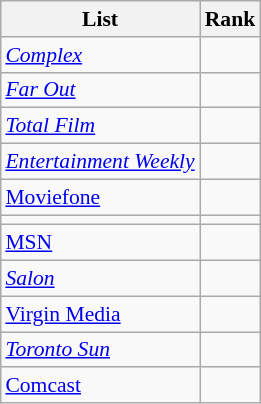<table class="wikitable sortable" style="float:right; margin:10px 10px 0px 10px; font-size:90%">
<tr>
<th scope=col>List</th>
<th scope=col>Rank</th>
</tr>
<tr>
<td scope=row><em><a href='#'>Complex</a></em></td>
<td></td>
</tr>
<tr>
<td scope=row><em><a href='#'>Far Out</a></em></td>
<td></td>
</tr>
<tr>
<td scope=row><em><a href='#'>Total Film</a></em></td>
<td></td>
</tr>
<tr>
<td scope=row><em><a href='#'>Entertainment Weekly</a></em></td>
<td></td>
</tr>
<tr>
<td scope=row><a href='#'>Moviefone</a></td>
<td></td>
</tr>
<tr>
<td scope=row></td>
<td></td>
</tr>
<tr>
<td scope=row><a href='#'>MSN</a></td>
<td></td>
</tr>
<tr>
<td scope=row><em><a href='#'>Salon</a></em></td>
<td></td>
</tr>
<tr>
<td scope=row><a href='#'>Virgin Media</a></td>
<td></td>
</tr>
<tr>
<td scope=row><em><a href='#'>Toronto Sun</a></em></td>
<td></td>
</tr>
<tr>
<td scope=row><a href='#'>Comcast</a></td>
<td></td>
</tr>
</table>
